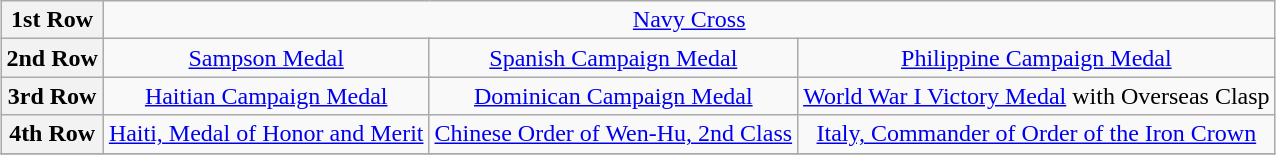<table class="wikitable" style="margin:1em auto; text-align:center;">
<tr>
<th>1st Row</th>
<td colspan="12"><a href='#'>Navy Cross</a></td>
</tr>
<tr>
<th>2nd Row</th>
<td colspan="4"><a href='#'>Sampson Medal</a></td>
<td colspan="4"><a href='#'>Spanish Campaign Medal</a></td>
<td colspan="4"><a href='#'>Philippine Campaign Medal</a></td>
</tr>
<tr>
<th>3rd Row</th>
<td colspan="4"><a href='#'>Haitian Campaign Medal</a></td>
<td colspan="4"><a href='#'>Dominican Campaign Medal</a></td>
<td colspan="4"><a href='#'>World War I Victory Medal</a> with Overseas Clasp</td>
</tr>
<tr>
<th>4th Row</th>
<td colspan="4"><a href='#'>Haiti, Medal of Honor and Merit</a></td>
<td colspan="4"><a href='#'>Chinese Order of Wen-Hu, 2nd Class</a></td>
<td colspan="4"><a href='#'>Italy, Commander of Order of the Iron Crown</a></td>
</tr>
<tr>
</tr>
</table>
